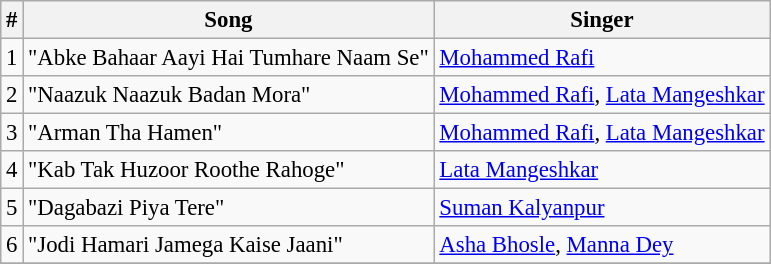<table class="wikitable" style="font-size:95%;">
<tr>
<th>#</th>
<th>Song</th>
<th>Singer</th>
</tr>
<tr>
<td>1</td>
<td>"Abke Bahaar Aayi Hai Tumhare Naam Se"</td>
<td><a href='#'>Mohammed Rafi</a></td>
</tr>
<tr>
<td>2</td>
<td>"Naazuk Naazuk Badan Mora"</td>
<td><a href='#'>Mohammed Rafi</a>, <a href='#'>Lata Mangeshkar</a></td>
</tr>
<tr>
<td>3</td>
<td>"Arman Tha Hamen"</td>
<td><a href='#'>Mohammed Rafi</a>, <a href='#'>Lata Mangeshkar</a></td>
</tr>
<tr>
<td>4</td>
<td>"Kab Tak Huzoor Roothe Rahoge"</td>
<td><a href='#'>Lata Mangeshkar</a></td>
</tr>
<tr>
<td>5</td>
<td>"Dagabazi Piya Tere"</td>
<td><a href='#'>Suman Kalyanpur</a></td>
</tr>
<tr>
<td>6</td>
<td>"Jodi Hamari Jamega Kaise Jaani"</td>
<td><a href='#'>Asha Bhosle</a>, <a href='#'>Manna Dey</a></td>
</tr>
<tr>
</tr>
</table>
